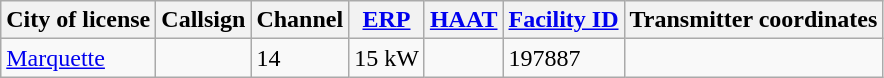<table class="wikitable">
<tr>
<th>City of license</th>
<th>Callsign</th>
<th>Channel</th>
<th><a href='#'>ERP</a></th>
<th><a href='#'>HAAT</a></th>
<th><a href='#'>Facility ID</a></th>
<th>Transmitter coordinates</th>
</tr>
<tr>
<td><a href='#'>Marquette</a></td>
<td><strong></strong></td>
<td>14</td>
<td>15 kW</td>
<td></td>
<td>197887</td>
<td></td>
</tr>
</table>
